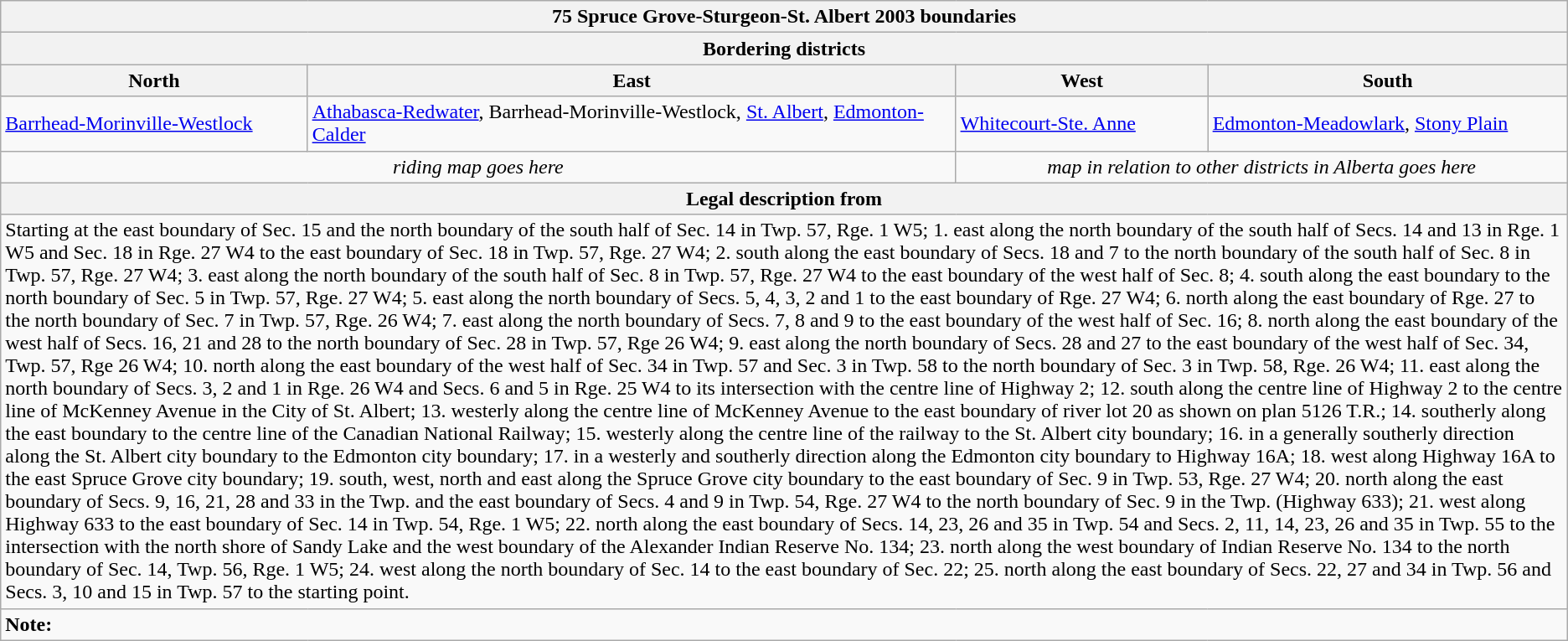<table class="wikitable collapsible collapsed">
<tr>
<th colspan=4>75 Spruce Grove-Sturgeon-St. Albert 2003 boundaries</th>
</tr>
<tr>
<th colspan=4>Bordering districts</th>
</tr>
<tr>
<th>North</th>
<th>East</th>
<th>West</th>
<th>South</th>
</tr>
<tr>
<td><a href='#'>Barrhead-Morinville-Westlock</a></td>
<td><a href='#'>Athabasca-Redwater</a>, Barrhead-Morinville-Westlock, <a href='#'>St. Albert</a>, <a href='#'>Edmonton-Calder</a></td>
<td><a href='#'>Whitecourt-Ste. Anne</a></td>
<td><a href='#'>Edmonton-Meadowlark</a>, <a href='#'>Stony Plain</a></td>
</tr>
<tr>
<td colspan=2 align=center><em>riding map goes here</em></td>
<td colspan=2 align=center><em>map in relation to other districts in Alberta goes here</em></td>
</tr>
<tr>
<th colspan=4>Legal description from </th>
</tr>
<tr>
<td colspan=4>Starting at the east boundary of Sec. 15 and the north boundary of the south half of Sec. 14 in Twp. 57, Rge. 1 W5; 1. east along the north boundary of the south half of Secs. 14 and 13 in Rge. 1 W5 and Sec. 18 in Rge. 27 W4 to the east boundary of Sec. 18 in Twp. 57, Rge. 27 W4; 2. south along the east boundary of Secs. 18 and 7 to the north boundary of the south half of Sec. 8 in Twp. 57, Rge. 27 W4; 3. east along the north boundary of the south half of Sec. 8 in Twp. 57, Rge. 27 W4 to the east boundary of the west half of Sec. 8; 4. south along the east boundary to the north boundary of Sec. 5 in Twp. 57, Rge. 27 W4; 5. east along the north boundary of Secs. 5, 4, 3, 2 and 1 to the east boundary of Rge. 27 W4; 6. north along the east boundary of Rge. 27 to the north boundary of Sec. 7 in Twp. 57, Rge. 26 W4; 7. east along the north boundary of Secs. 7, 8 and 9 to the east boundary of the west half of Sec. 16; 8. north along the east boundary of the west half of Secs. 16, 21 and 28 to the north boundary of Sec. 28 in Twp. 57, Rge 26 W4; 9. east along the north boundary of Secs. 28 and 27 to the east boundary of the west half of Sec. 34, Twp. 57, Rge 26 W4; 10. north along the east boundary of the west half of Sec. 34 in Twp. 57 and Sec. 3 in Twp. 58 to the north boundary of Sec. 3 in Twp. 58, Rge. 26 W4; 11. east along the north boundary of Secs. 3, 2 and 1 in Rge. 26 W4 and Secs. 6 and 5 in Rge. 25 W4 to its intersection with the centre line of Highway 2; 12. south along the centre line of Highway 2 to the centre line of McKenney Avenue in the City of St. Albert; 13. westerly along the centre line of McKenney Avenue to the east boundary of river lot 20 as shown on plan 5126 T.R.; 14. southerly along the east boundary to the centre line of the Canadian National Railway; 15. westerly along the centre line of the railway to the St. Albert city boundary; 16. in a generally southerly direction along the St. Albert city boundary to the Edmonton city boundary; 17. in a westerly and southerly direction along the Edmonton city boundary to Highway 16A; 18. west along Highway 16A to the east Spruce Grove city boundary; 19. south, west, north and east along the Spruce Grove city boundary to the east boundary of Sec. 9 in Twp. 53, Rge. 27 W4; 20. north along the east boundary of Secs. 9, 16, 21, 28 and 33 in the Twp. and the east boundary of Secs. 4 and 9 in Twp. 54, Rge. 27 W4 to the north boundary of Sec. 9 in the Twp. (Highway 633); 21. west along Highway 633 to the east boundary of Sec. 14 in Twp. 54, Rge. 1 W5; 22. north along the east boundary of Secs. 14, 23, 26 and 35 in Twp. 54 and Secs. 2, 11, 14, 23, 26 and 35 in Twp. 55 to the intersection with the north shore of Sandy Lake and the west boundary of the Alexander Indian Reserve No. 134; 23. north along the west boundary of Indian Reserve No. 134 to the north boundary of Sec. 14, Twp. 56, Rge. 1 W5; 24. west along the north boundary of Sec. 14 to the east boundary of Sec. 22; 25. north along the east boundary of Secs. 22, 27 and 34 in Twp. 56 and Secs. 3, 10 and 15 in Twp. 57 to the starting point.</td>
</tr>
<tr>
<td colspan=4><strong>Note:</strong></td>
</tr>
</table>
